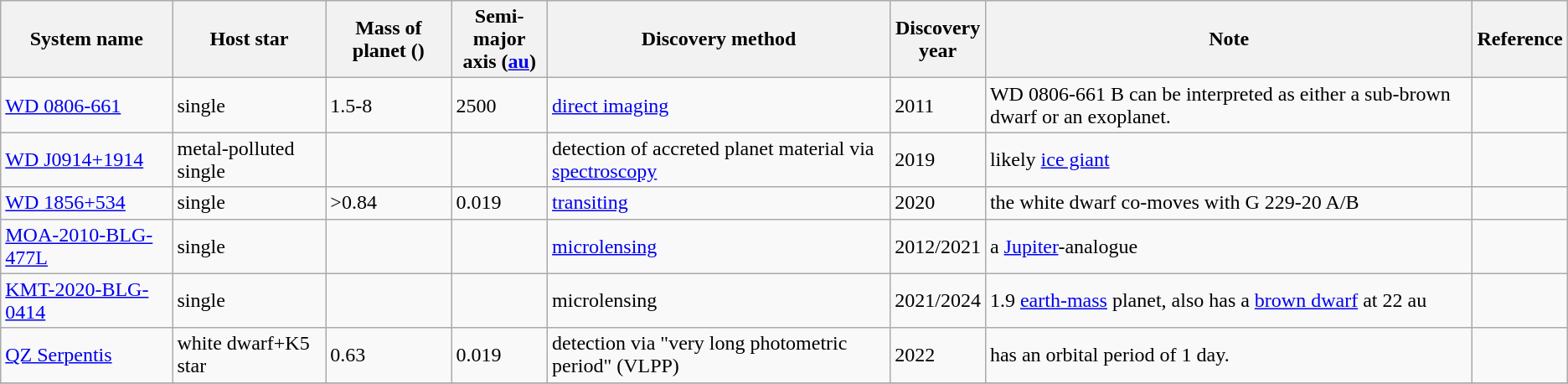<table class="wikitable">
<tr>
<th>System name</th>
<th>Host star</th>
<th>Mass of planet ()</th>
<th>Semi-major<br>axis (<a href='#'>au</a>)</th>
<th>Discovery method</th>
<th>Discovery<br>year</th>
<th>Note</th>
<th>Reference</th>
</tr>
<tr>
<td><a href='#'>WD 0806-661</a></td>
<td>single</td>
<td>1.5-8</td>
<td>2500</td>
<td><a href='#'>direct imaging</a></td>
<td>2011</td>
<td>WD 0806-661 B can be interpreted as either a sub-brown dwarf or an exoplanet.</td>
<td></td>
</tr>
<tr>
<td><a href='#'>WD J0914+1914</a></td>
<td>metal-polluted single</td>
<td></td>
<td></td>
<td>detection of accreted planet material via <a href='#'>spectroscopy</a></td>
<td>2019</td>
<td>likely <a href='#'>ice giant</a></td>
<td></td>
</tr>
<tr>
<td><a href='#'>WD 1856+534</a></td>
<td>single</td>
<td>>0.84</td>
<td>0.019</td>
<td><a href='#'>transiting</a></td>
<td>2020</td>
<td>the white dwarf co-moves with G 229-20 A/B</td>
<td></td>
</tr>
<tr>
<td><a href='#'>MOA-2010-BLG-477L</a></td>
<td>single</td>
<td></td>
<td></td>
<td><a href='#'>microlensing</a></td>
<td>2012/2021</td>
<td>a <a href='#'>Jupiter</a>-analogue</td>
<td></td>
</tr>
<tr>
<td><a href='#'>KMT-2020-BLG-0414</a></td>
<td>single</td>
<td></td>
<td></td>
<td>microlensing</td>
<td>2021/2024</td>
<td>1.9 <a href='#'>earth-mass</a> planet, also has a <a href='#'>brown dwarf</a> at 22 au</td>
<td></td>
</tr>
<tr>
<td><a href='#'>QZ Serpentis</a></td>
<td>white dwarf+K5 star</td>
<td>0.63</td>
<td>0.019</td>
<td>detection via "very long photometric period" (VLPP)</td>
<td>2022</td>
<td>has an orbital period of 1 day.</td>
<td></td>
</tr>
<tr>
</tr>
</table>
